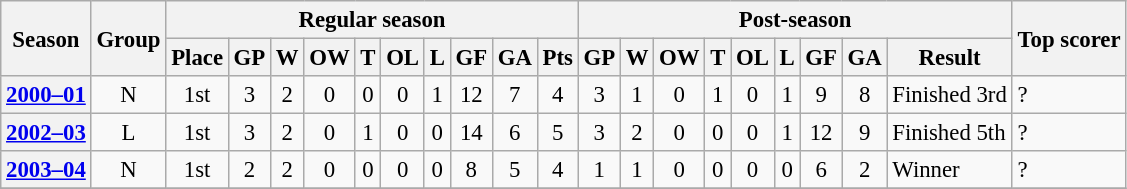<table class="wikitable collapsible" style="text-align: center; font-size: 95%">
<tr>
<th rowspan="2">Season</th>
<th rowspan="2">Group</th>
<th colspan="10">Regular season</th>
<th colspan="9">Post-season</th>
<th rowspan="2">Top scorer</th>
</tr>
<tr>
<th>Place</th>
<th>GP</th>
<th>W</th>
<th>OW</th>
<th>T</th>
<th>OL</th>
<th>L</th>
<th>GF</th>
<th>GA</th>
<th>Pts</th>
<th>GP</th>
<th>W</th>
<th>OW</th>
<th>T</th>
<th>OL</th>
<th>L</th>
<th>GF</th>
<th>GA</th>
<th>Result</th>
</tr>
<tr>
<th><a href='#'>2000–01</a></th>
<td>N</td>
<td>1st</td>
<td>3</td>
<td>2</td>
<td>0</td>
<td>0</td>
<td>0</td>
<td>1</td>
<td>12</td>
<td>7</td>
<td>4</td>
<td>3</td>
<td>1</td>
<td>0</td>
<td>1</td>
<td>0</td>
<td>1</td>
<td>9</td>
<td>8</td>
<td align=left>Finished 3rd</td>
<td align=left>?</td>
</tr>
<tr>
<th><a href='#'>2002–03</a></th>
<td>L</td>
<td>1st</td>
<td>3</td>
<td>2</td>
<td>0</td>
<td>1</td>
<td>0</td>
<td>0</td>
<td>14</td>
<td>6</td>
<td>5</td>
<td>3</td>
<td>2</td>
<td>0</td>
<td>0</td>
<td>0</td>
<td>1</td>
<td>12</td>
<td>9</td>
<td align=left>Finished 5th</td>
<td align=left>?</td>
</tr>
<tr>
<th><a href='#'>2003–04</a></th>
<td>N</td>
<td>1st</td>
<td>2</td>
<td>2</td>
<td>0</td>
<td>0</td>
<td>0</td>
<td>0</td>
<td>8</td>
<td>5</td>
<td>4</td>
<td>1</td>
<td>1</td>
<td>0</td>
<td>0</td>
<td>0</td>
<td>0</td>
<td>6</td>
<td>2</td>
<td align=left>Winner</td>
<td align=left>?</td>
</tr>
<tr>
</tr>
</table>
